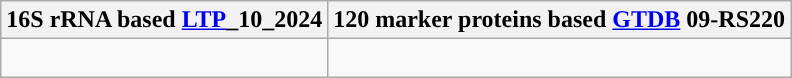<table class="wikitable">
<tr>
<th colspan=1>16S rRNA based <a href='#'>LTP</a>_10_2024</th>
<th colspan=1>120 marker proteins based <a href='#'>GTDB</a> 09-RS220</th>
</tr>
<tr>
<td style="vertical-align:top"><br></td>
<td><br></td>
</tr>
</table>
